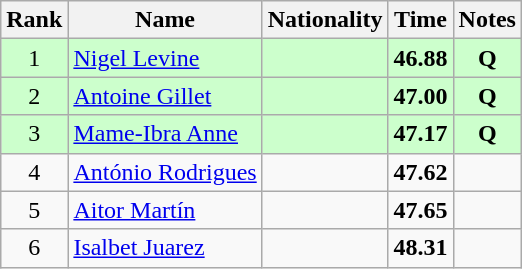<table class="wikitable sortable" style="text-align:center">
<tr>
<th>Rank</th>
<th>Name</th>
<th>Nationality</th>
<th>Time</th>
<th>Notes</th>
</tr>
<tr bgcolor=ccffcc>
<td>1</td>
<td align=left><a href='#'>Nigel Levine</a></td>
<td align=left></td>
<td><strong>46.88</strong></td>
<td><strong>Q</strong></td>
</tr>
<tr bgcolor=ccffcc>
<td>2</td>
<td align=left><a href='#'>Antoine Gillet</a></td>
<td align=left></td>
<td><strong>47.00</strong></td>
<td><strong>Q</strong></td>
</tr>
<tr bgcolor=ccffcc>
<td>3</td>
<td align=left><a href='#'>Mame-Ibra Anne</a></td>
<td align=left></td>
<td><strong>47.17</strong></td>
<td><strong>Q</strong></td>
</tr>
<tr>
<td>4</td>
<td align=left><a href='#'>António Rodrigues</a></td>
<td align=left></td>
<td><strong>47.62</strong></td>
<td></td>
</tr>
<tr>
<td>5</td>
<td align=left><a href='#'>Aitor Martín</a></td>
<td align=left></td>
<td><strong>47.65</strong></td>
<td></td>
</tr>
<tr>
<td>6</td>
<td align=left><a href='#'>Isalbet Juarez</a></td>
<td align=left></td>
<td><strong>48.31</strong></td>
<td></td>
</tr>
</table>
